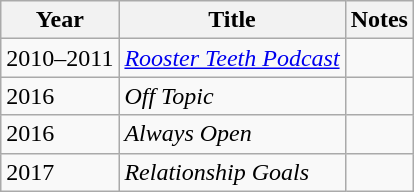<table class="sortable wikitable">
<tr>
<th>Year</th>
<th>Title</th>
<th>Notes</th>
</tr>
<tr>
<td>2010–2011</td>
<td><em><a href='#'>Rooster Teeth Podcast</a></em></td>
<td></td>
</tr>
<tr>
<td>2016</td>
<td><em>Off Topic</em></td>
<td></td>
</tr>
<tr>
<td>2016</td>
<td><em>Always Open</em></td>
<td></td>
</tr>
<tr>
<td>2017</td>
<td><em>Relationship Goals</em></td>
<td></td>
</tr>
</table>
